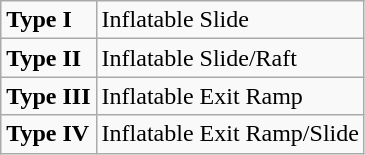<table class="wikitable">
<tr>
<td><strong>Type I</strong></td>
<td>Inflatable Slide</td>
</tr>
<tr>
<td><strong>Type II</strong></td>
<td>Inflatable Slide/Raft</td>
</tr>
<tr>
<td><strong>Type III</strong></td>
<td>Inflatable Exit Ramp</td>
</tr>
<tr>
<td><strong>Type IV</strong></td>
<td>Inflatable Exit Ramp/Slide</td>
</tr>
</table>
